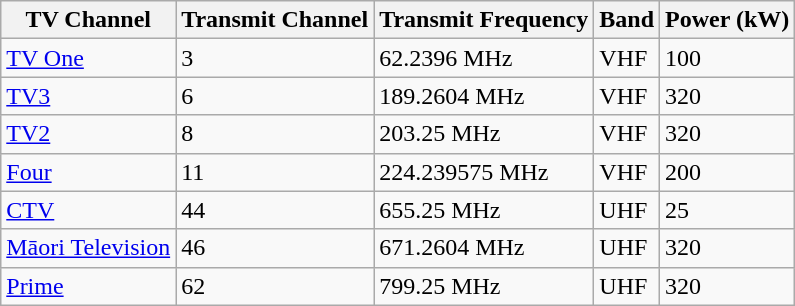<table class="wikitable">
<tr>
<th>TV Channel</th>
<th>Transmit Channel</th>
<th>Transmit Frequency</th>
<th>Band</th>
<th>Power (kW)</th>
</tr>
<tr>
<td><a href='#'>TV One</a></td>
<td>3</td>
<td>62.2396 MHz</td>
<td>VHF</td>
<td>100</td>
</tr>
<tr>
<td><a href='#'>TV3</a></td>
<td>6</td>
<td>189.2604 MHz</td>
<td>VHF</td>
<td>320</td>
</tr>
<tr>
<td><a href='#'>TV2</a></td>
<td>8</td>
<td>203.25 MHz</td>
<td>VHF</td>
<td>320</td>
</tr>
<tr>
<td><a href='#'>Four</a></td>
<td>11</td>
<td>224.239575 MHz</td>
<td>VHF</td>
<td>200</td>
</tr>
<tr>
<td><a href='#'>CTV</a></td>
<td>44</td>
<td>655.25 MHz</td>
<td>UHF</td>
<td>25</td>
</tr>
<tr>
<td><a href='#'>Māori Television</a></td>
<td>46</td>
<td>671.2604 MHz</td>
<td>UHF</td>
<td>320</td>
</tr>
<tr>
<td><a href='#'>Prime</a></td>
<td>62</td>
<td>799.25 MHz</td>
<td>UHF</td>
<td>320</td>
</tr>
</table>
